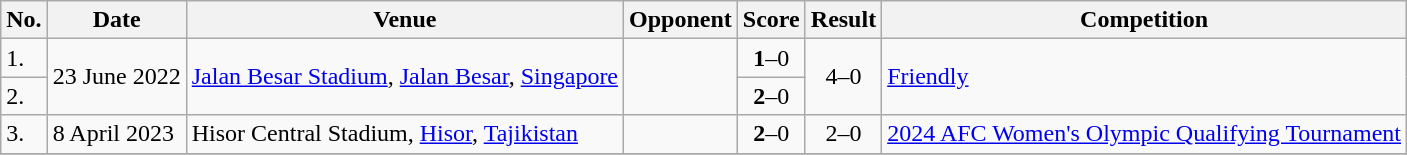<table class="wikitable">
<tr>
<th>No.</th>
<th>Date</th>
<th>Venue</th>
<th>Opponent</th>
<th>Score</th>
<th>Result</th>
<th>Competition</th>
</tr>
<tr>
<td>1.</td>
<td rowspan=2>23 June 2022</td>
<td rowspan=2><a href='#'>Jalan Besar Stadium</a>, <a href='#'>Jalan Besar</a>, <a href='#'>Singapore</a></td>
<td rowspan=2></td>
<td align=center><strong>1</strong>–0</td>
<td rowspan=2 align=center>4–0</td>
<td rowspan=2><a href='#'>Friendly</a></td>
</tr>
<tr>
<td>2.</td>
<td align=center><strong>2</strong>–0</td>
</tr>
<tr>
<td>3.</td>
<td>8 April 2023</td>
<td>Hisor Central Stadium, <a href='#'>Hisor</a>, <a href='#'>Tajikistan</a></td>
<td></td>
<td align=center><strong>2</strong>–0</td>
<td align=center>2–0</td>
<td><a href='#'>2024 AFC Women's Olympic Qualifying Tournament</a></td>
</tr>
<tr>
</tr>
</table>
